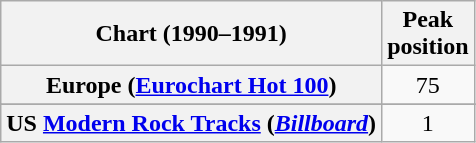<table class="wikitable sortable plainrowheaders" style="text-align:center">
<tr>
<th>Chart (1990–1991)</th>
<th>Peak<br>position</th>
</tr>
<tr>
<th scope="row">Europe (<a href='#'>Eurochart Hot 100</a>)</th>
<td>75</td>
</tr>
<tr>
</tr>
<tr>
</tr>
<tr>
<th scope="row">US <a href='#'>Modern Rock Tracks</a> (<em><a href='#'>Billboard</a></em>)</th>
<td>1</td>
</tr>
</table>
